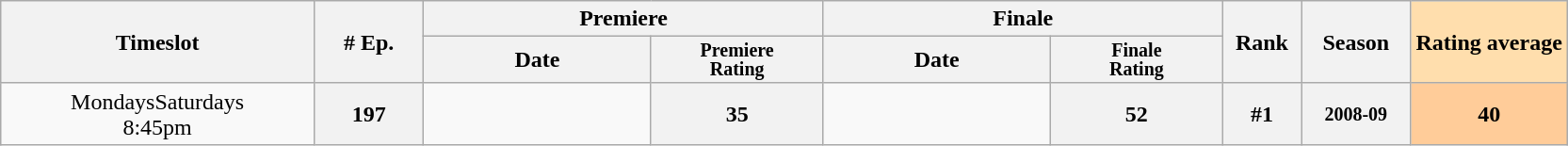<table class="wikitable">
<tr>
<th style="width:20%;" rowspan="2">Timeslot</th>
<th style="width:7%;" rowspan="2"># Ep.</th>
<th colspan=2>Premiere</th>
<th colspan=2>Finale</th>
<th style="width:5%;" rowspan="2">Rank</th>
<th style="width:7%;" rowspan="2">Season</th>
<th style="width:10%; background:#ffdead;" rowspan="2">Rating average</th>
</tr>
<tr>
<th>Date</th>
<th span style="width:11%; font-size:smaller; line-height:100%;">Premiere<br>Rating</th>
<th>Date</th>
<th span style="width:11%; font-size:smaller; line-height:100%;">Finale<br>Rating</th>
</tr>
<tr>
<td rowspan="1" style="text-align:center;">MondaysSaturdays<br>8:45pm</td>
<th>197</th>
<td style="font-size:11px;line-height:110%"></td>
<th>35</th>
<td style="font-size:11px;line-height:110%"></td>
<th>52</th>
<th>#1</th>
<th style="font-size:smaller">2008-09</th>
<th style="background:#fc9;">40</th>
</tr>
</table>
